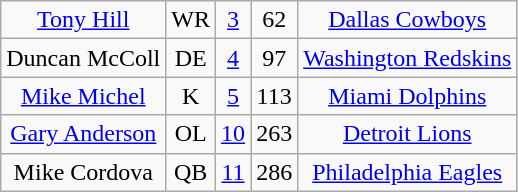<table class=wikitable style="text-align:center">
<tr align="center" bgcolor="">
<td><a href='#'>Tony Hill</a></td>
<td>WR</td>
<td><a href='#'>3</a></td>
<td>62</td>
<td><a href='#'>Dallas Cowboys</a></td>
</tr>
<tr align="center" bgcolor="">
<td>Duncan McColl</td>
<td>DE</td>
<td><a href='#'>4</a></td>
<td>97</td>
<td><a href='#'>Washington Redskins</a></td>
</tr>
<tr align="center" bgcolor="">
<td><a href='#'>Mike Michel</a></td>
<td>K</td>
<td><a href='#'>5</a></td>
<td>113</td>
<td><a href='#'>Miami Dolphins</a></td>
</tr>
<tr align="center" bgcolor="">
<td><a href='#'>Gary Anderson</a></td>
<td>OL</td>
<td><a href='#'>10</a></td>
<td>263</td>
<td><a href='#'>Detroit Lions</a></td>
</tr>
<tr align="center" bgcolor="">
<td>Mike Cordova</td>
<td>QB</td>
<td><a href='#'>11</a></td>
<td>286</td>
<td><a href='#'>Philadelphia Eagles</a></td>
</tr>
</table>
